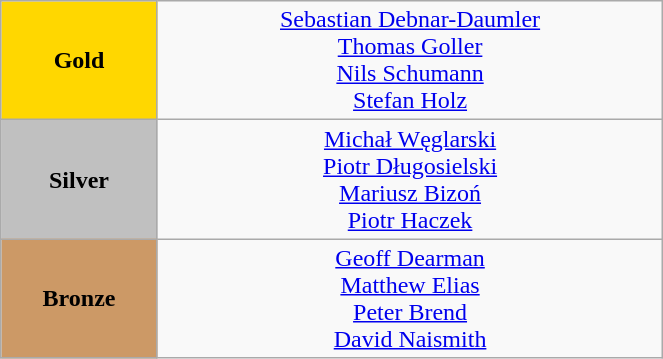<table class="wikitable" style="text-align:center; " width="35%">
<tr>
<td bgcolor="gold"><strong>Gold</strong></td>
<td><a href='#'>Sebastian Debnar-Daumler</a><br><a href='#'>Thomas Goller</a><br><a href='#'>Nils Schumann</a><br><a href='#'>Stefan Holz</a><br>  <small><em></em></small></td>
</tr>
<tr>
<td bgcolor="silver"><strong>Silver</strong></td>
<td><a href='#'>Michał Węglarski</a><br><a href='#'>Piotr Długosielski</a><br><a href='#'>Mariusz Bizoń</a><br><a href='#'>Piotr Haczek</a><br>  <small><em></em></small></td>
</tr>
<tr>
<td bgcolor="CC9966"><strong>Bronze</strong></td>
<td><a href='#'>Geoff Dearman</a><br><a href='#'>Matthew Elias</a><br><a href='#'>Peter Brend</a><br><a href='#'>David Naismith</a><br>  <small><em></em></small></td>
</tr>
</table>
